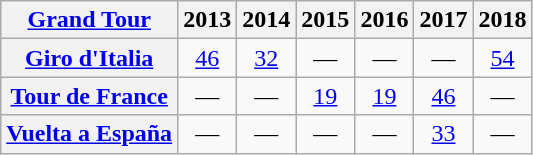<table class="wikitable plainrowheaders">
<tr>
<th scope="col"><a href='#'>Grand Tour</a></th>
<th scope="col">2013</th>
<th scope="col">2014</th>
<th scope="col">2015</th>
<th scope="col">2016</th>
<th scope="col">2017</th>
<th scope="col">2018</th>
</tr>
<tr style="text-align:center;">
<th scope="row"> <a href='#'>Giro d'Italia</a></th>
<td><a href='#'>46</a></td>
<td><a href='#'>32</a></td>
<td>—</td>
<td>—</td>
<td>—</td>
<td><a href='#'>54</a></td>
</tr>
<tr style="text-align:center;">
<th scope="row"> <a href='#'>Tour de France</a></th>
<td>—</td>
<td>—</td>
<td><a href='#'>19</a></td>
<td><a href='#'>19</a></td>
<td><a href='#'>46</a></td>
<td>—</td>
</tr>
<tr style="text-align:center;">
<th scope="row"> <a href='#'>Vuelta a España</a></th>
<td>—</td>
<td>—</td>
<td>—</td>
<td>—</td>
<td><a href='#'>33</a></td>
<td>—</td>
</tr>
</table>
